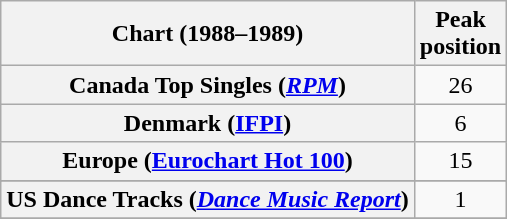<table class="wikitable sortable plainrowheaders" style="text-align:center">
<tr>
<th>Chart (1988–1989)</th>
<th>Peak<br>position</th>
</tr>
<tr>
<th scope="row">Canada Top Singles (<em><a href='#'>RPM</a></em>)</th>
<td>26</td>
</tr>
<tr>
<th scope="row">Denmark (<a href='#'>IFPI</a>)</th>
<td>6</td>
</tr>
<tr>
<th scope="row">Europe (<a href='#'>Eurochart Hot 100</a>)</th>
<td>15</td>
</tr>
<tr>
</tr>
<tr>
</tr>
<tr>
</tr>
<tr>
</tr>
<tr>
</tr>
<tr>
</tr>
<tr>
</tr>
<tr>
</tr>
<tr>
<th scope="row">US Dance Tracks (<em><a href='#'>Dance Music Report</a></em>)</th>
<td>1</td>
</tr>
<tr>
</tr>
</table>
